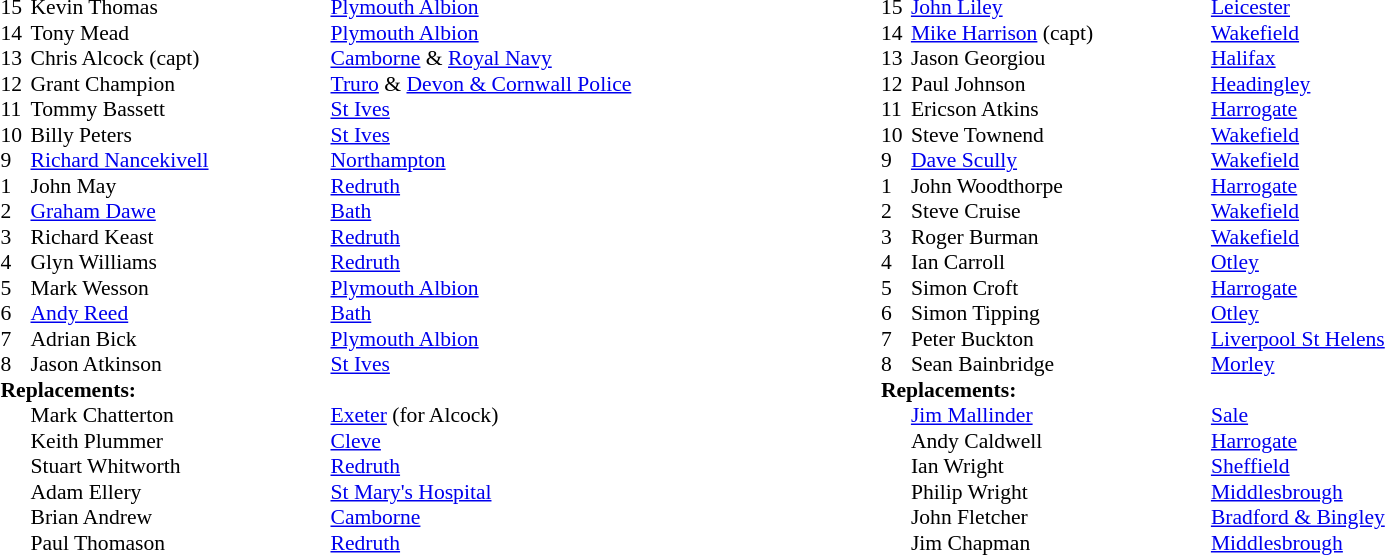<table width="80%">
<tr>
<td valign="top" width="50%"><br><table style="font-size: 90%" cellspacing="0" cellpadding="0">
<tr>
<th width="20"></th>
<th width="200"></th>
</tr>
<tr>
<td>15</td>
<td>Kevin Thomas</td>
<td><a href='#'>Plymouth Albion</a></td>
</tr>
<tr>
<td>14</td>
<td>Tony Mead</td>
<td><a href='#'>Plymouth Albion</a></td>
</tr>
<tr>
<td>13</td>
<td>Chris Alcock (capt)</td>
<td><a href='#'>Camborne</a> & <a href='#'>Royal Navy</a></td>
</tr>
<tr>
<td>12</td>
<td>Grant Champion</td>
<td><a href='#'>Truro</a> & <a href='#'>Devon & Cornwall Police</a></td>
</tr>
<tr>
<td>11</td>
<td>Tommy Bassett</td>
<td><a href='#'>St Ives</a></td>
</tr>
<tr>
<td>10</td>
<td>Billy Peters</td>
<td><a href='#'>St Ives</a></td>
</tr>
<tr>
<td>9</td>
<td><a href='#'>Richard Nancekivell</a></td>
<td><a href='#'>Northampton</a></td>
</tr>
<tr>
<td>1</td>
<td>John May</td>
<td><a href='#'>Redruth</a></td>
</tr>
<tr>
<td>2</td>
<td><a href='#'>Graham Dawe</a></td>
<td><a href='#'>Bath</a></td>
</tr>
<tr>
<td>3</td>
<td>Richard Keast</td>
<td><a href='#'>Redruth</a></td>
</tr>
<tr>
<td>4</td>
<td>Glyn Williams</td>
<td><a href='#'>Redruth</a></td>
</tr>
<tr>
<td>5</td>
<td>Mark Wesson</td>
<td><a href='#'>Plymouth Albion</a></td>
</tr>
<tr>
<td>6</td>
<td><a href='#'>Andy Reed</a></td>
<td><a href='#'>Bath</a></td>
</tr>
<tr>
<td>7</td>
<td>Adrian Bick</td>
<td><a href='#'>Plymouth Albion</a></td>
</tr>
<tr>
<td>8</td>
<td>Jason Atkinson</td>
<td><a href='#'>St Ives</a></td>
</tr>
<tr>
<td colspan=3><strong>Replacements:</strong></td>
</tr>
<tr>
<td></td>
<td>Mark Chatterton</td>
<td><a href='#'>Exeter</a> (for Alcock)</td>
</tr>
<tr>
<td></td>
<td>Keith Plummer</td>
<td><a href='#'>Cleve</a></td>
</tr>
<tr>
<td></td>
<td>Stuart Whitworth</td>
<td><a href='#'>Redruth</a></td>
</tr>
<tr>
<td></td>
<td>Adam Ellery</td>
<td><a href='#'>St Mary's Hospital</a></td>
</tr>
<tr>
<td></td>
<td>Brian Andrew</td>
<td><a href='#'>Camborne</a></td>
</tr>
<tr>
<td></td>
<td>Paul Thomason</td>
<td><a href='#'>Redruth</a></td>
</tr>
<tr>
</tr>
</table>
</td>
<td valign="top" width="50%"><br><table style="font-size: 90%" cellspacing="0" cellpadding="0" align="center">
<tr>
<th width="20"></th>
<th width="200"></th>
</tr>
<tr>
<td>15</td>
<td><a href='#'>John Liley</a></td>
<td><a href='#'>Leicester</a></td>
</tr>
<tr>
<td>14</td>
<td><a href='#'>Mike Harrison</a> (capt)</td>
<td><a href='#'>Wakefield</a></td>
</tr>
<tr>
<td>13</td>
<td>Jason Georgiou</td>
<td><a href='#'>Halifax</a></td>
</tr>
<tr>
<td>12</td>
<td>Paul Johnson</td>
<td><a href='#'>Headingley</a></td>
</tr>
<tr>
<td>11</td>
<td>Ericson Atkins</td>
<td><a href='#'>Harrogate</a></td>
</tr>
<tr>
<td>10</td>
<td>Steve Townend</td>
<td><a href='#'>Wakefield</a></td>
</tr>
<tr>
<td>9</td>
<td><a href='#'>Dave Scully</a></td>
<td><a href='#'>Wakefield</a></td>
</tr>
<tr>
<td>1</td>
<td>John Woodthorpe</td>
<td><a href='#'>Harrogate</a></td>
</tr>
<tr>
<td>2</td>
<td>Steve Cruise</td>
<td><a href='#'>Wakefield</a></td>
</tr>
<tr>
<td>3</td>
<td>Roger Burman</td>
<td><a href='#'>Wakefield</a></td>
</tr>
<tr>
<td>4</td>
<td>Ian Carroll</td>
<td><a href='#'>Otley</a></td>
</tr>
<tr>
<td>5</td>
<td>Simon  Croft</td>
<td><a href='#'>Harrogate</a></td>
</tr>
<tr>
<td>6</td>
<td>Simon Tipping</td>
<td><a href='#'>Otley</a></td>
</tr>
<tr>
<td>7</td>
<td>Peter Buckton</td>
<td><a href='#'>Liverpool St Helens</a></td>
</tr>
<tr>
<td>8</td>
<td>Sean Bainbridge</td>
<td><a href='#'>Morley</a></td>
</tr>
<tr>
<td colspan=3><strong>Replacements:</strong></td>
</tr>
<tr>
<td></td>
<td><a href='#'>Jim Mallinder</a></td>
<td><a href='#'>Sale</a></td>
</tr>
<tr>
<td></td>
<td>Andy Caldwell</td>
<td><a href='#'>Harrogate</a></td>
</tr>
<tr>
<td></td>
<td>Ian Wright</td>
<td><a href='#'>Sheffield</a></td>
</tr>
<tr>
<td></td>
<td>Philip Wright</td>
<td><a href='#'>Middlesbrough</a></td>
</tr>
<tr>
<td></td>
<td>John Fletcher</td>
<td><a href='#'>Bradford & Bingley</a></td>
</tr>
<tr>
<td></td>
<td>Jim Chapman</td>
<td><a href='#'>Middlesbrough</a></td>
</tr>
<tr>
</tr>
</table>
</td>
</tr>
</table>
